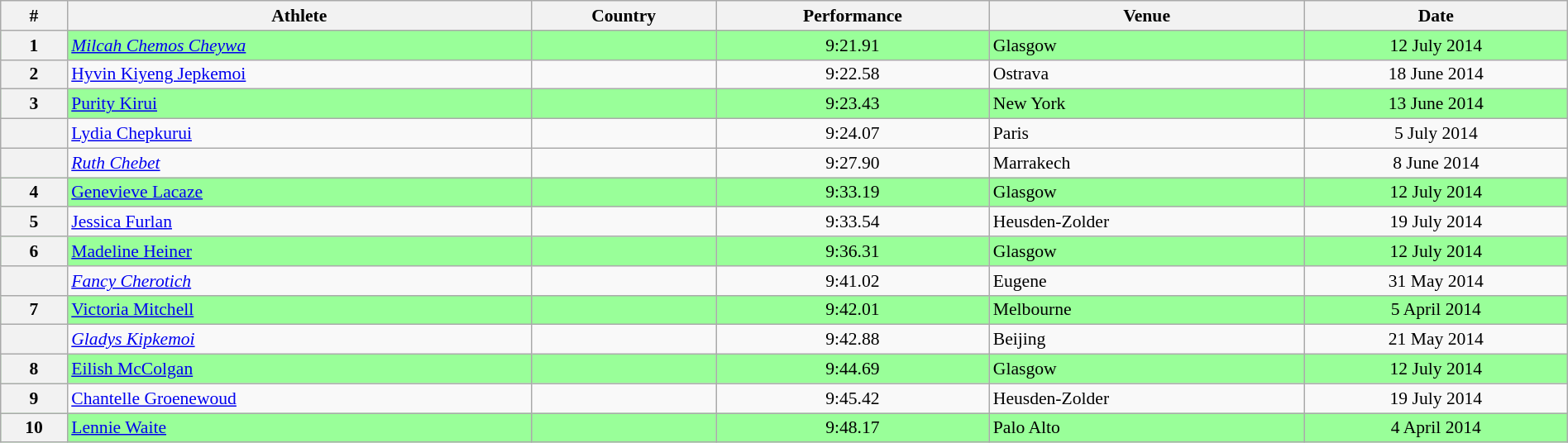<table class="wikitable" width=100% style="font-size:90%; text-align:center;">
<tr>
<th>#</th>
<th>Athlete</th>
<th>Country</th>
<th>Performance</th>
<th>Venue</th>
<th>Date</th>
</tr>
<tr bgcolor="99FF99">
<th>1</th>
<td align=left><em><a href='#'>Milcah Chemos Cheywa</a></em></td>
<td align=left></td>
<td>9:21.91</td>
<td align=left> Glasgow</td>
<td>12 July 2014</td>
</tr>
<tr>
<th>2</th>
<td align=left><a href='#'>Hyvin Kiyeng Jepkemoi</a></td>
<td align=left></td>
<td>9:22.58</td>
<td align=left> Ostrava</td>
<td>18 June 2014</td>
</tr>
<tr bgcolor="99FF99">
<th>3</th>
<td align=left><a href='#'>Purity Kirui</a></td>
<td align=left></td>
<td>9:23.43</td>
<td align=left> New York</td>
<td>13 June 2014</td>
</tr>
<tr>
<th></th>
<td align=left><a href='#'>Lydia Chepkurui</a></td>
<td align=left></td>
<td>9:24.07</td>
<td align=left> Paris</td>
<td>5 July 2014</td>
</tr>
<tr>
<th></th>
<td align=left><em><a href='#'>Ruth Chebet</a></em></td>
<td align=left></td>
<td>9:27.90</td>
<td align=left> Marrakech</td>
<td>8 June 2014</td>
</tr>
<tr bgcolor="99FF99">
<th>4</th>
<td align=left><a href='#'>Genevieve Lacaze</a></td>
<td align=left></td>
<td>9:33.19</td>
<td align=left> Glasgow</td>
<td>12 July 2014</td>
</tr>
<tr>
<th>5</th>
<td align=left><a href='#'>Jessica Furlan</a></td>
<td align=left></td>
<td>9:33.54</td>
<td align=left> Heusden-Zolder</td>
<td>19 July 2014</td>
</tr>
<tr bgcolor="99FF99">
<th>6</th>
<td align=left><a href='#'>Madeline Heiner</a></td>
<td align=left></td>
<td>9:36.31</td>
<td align=left> Glasgow</td>
<td>12 July 2014</td>
</tr>
<tr>
<th></th>
<td align=left><em><a href='#'>Fancy Cherotich</a></em></td>
<td align=left></td>
<td>9:41.02</td>
<td align=left> Eugene</td>
<td>31 May 2014</td>
</tr>
<tr bgcolor="99FF99">
<th>7</th>
<td align=left><a href='#'>Victoria Mitchell</a></td>
<td align=left></td>
<td>9:42.01</td>
<td align=left> Melbourne</td>
<td>5 April 2014</td>
</tr>
<tr>
<th></th>
<td align=left><em><a href='#'>Gladys Kipkemoi</a></em></td>
<td align=left></td>
<td>9:42.88</td>
<td align=left> Beijing</td>
<td>21 May 2014</td>
</tr>
<tr bgcolor="99FF99">
<th>8</th>
<td align=left><a href='#'>Eilish McColgan</a></td>
<td align=left></td>
<td>9:44.69</td>
<td align=left> Glasgow</td>
<td>12 July 2014</td>
</tr>
<tr>
<th>9</th>
<td align=left><a href='#'>Chantelle Groenewoud</a></td>
<td align=left></td>
<td>9:45.42</td>
<td align=left> Heusden-Zolder</td>
<td>19 July 2014</td>
</tr>
<tr bgcolor="99FF99">
<th>10</th>
<td align=left><a href='#'>Lennie Waite</a></td>
<td align=left></td>
<td>9:48.17</td>
<td align=left> Palo Alto</td>
<td>4 April 2014</td>
</tr>
</table>
